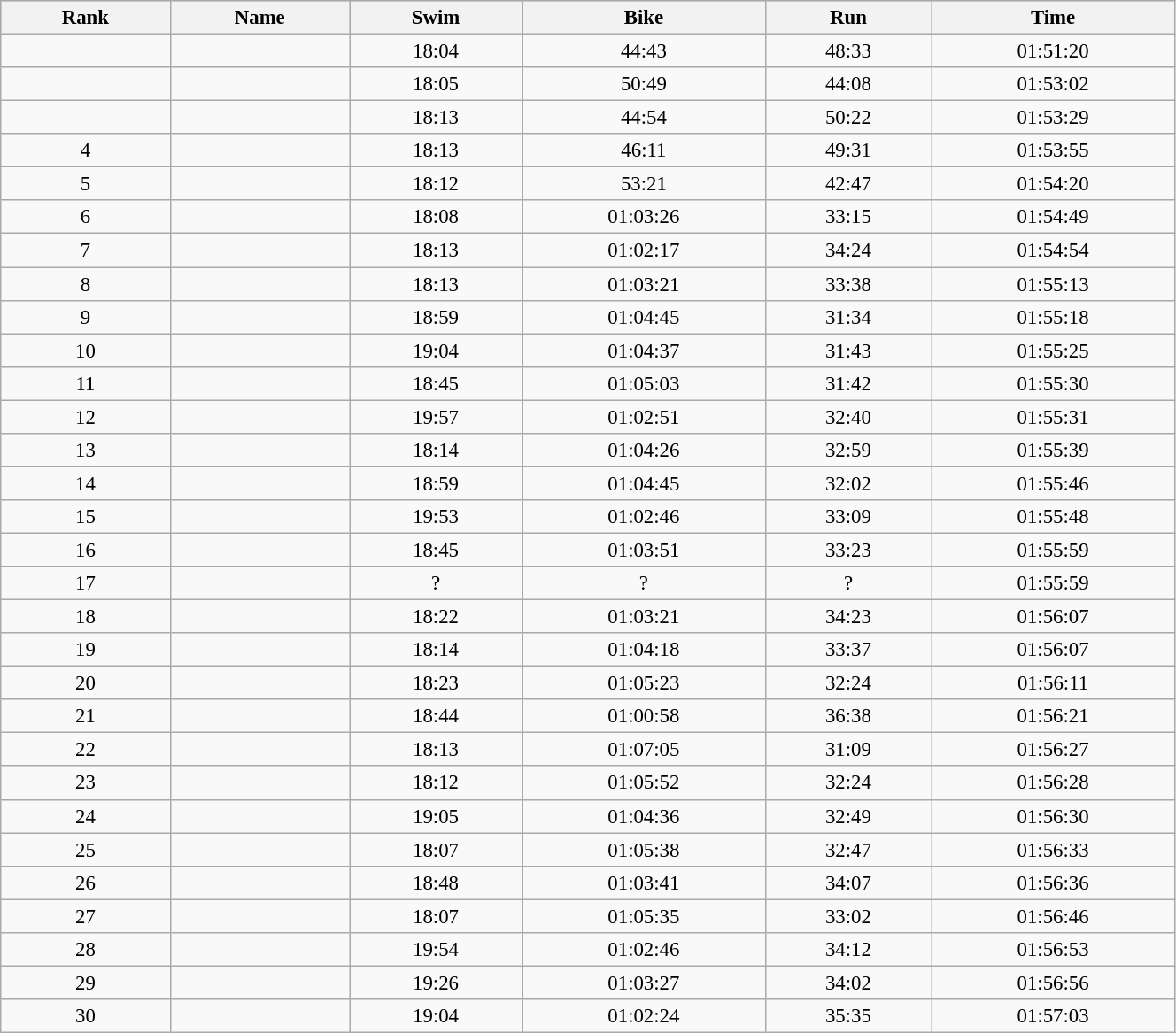<table class="wikitable sortable" style="font-size:95%" width="70%">
<tr bgcolor="lightsteelblue">
<th>Rank</th>
<th>Name</th>
<th>Swim</th>
<th>Bike</th>
<th>Run</th>
<th>Time</th>
</tr>
<tr align="center">
<td></td>
<td align="left"><strong></strong></td>
<td>18:04</td>
<td>44:43</td>
<td>48:33</td>
<td>01:51:20</td>
</tr>
<tr align="center">
<td></td>
<td align="left"></td>
<td>18:05</td>
<td>50:49</td>
<td>44:08</td>
<td>01:53:02</td>
</tr>
<tr align="center">
<td></td>
<td align="left"></td>
<td>18:13</td>
<td>44:54</td>
<td>50:22</td>
<td>01:53:29</td>
</tr>
<tr align="center">
<td>4</td>
<td align="left"></td>
<td>18:13</td>
<td>46:11</td>
<td>49:31</td>
<td>01:53:55</td>
</tr>
<tr align="center">
<td>5</td>
<td align="left"></td>
<td>18:12</td>
<td>53:21</td>
<td>42:47</td>
<td>01:54:20</td>
</tr>
<tr align="center">
<td>6</td>
<td align="left"></td>
<td>18:08</td>
<td>01:03:26</td>
<td>33:15</td>
<td>01:54:49</td>
</tr>
<tr align="center">
<td>7</td>
<td align="left"></td>
<td>18:13</td>
<td>01:02:17</td>
<td>34:24</td>
<td>01:54:54</td>
</tr>
<tr align="center">
<td>8</td>
<td align="left"></td>
<td>18:13</td>
<td>01:03:21</td>
<td>33:38</td>
<td>01:55:13</td>
</tr>
<tr align="center">
<td>9</td>
<td align="left"></td>
<td>18:59</td>
<td>01:04:45</td>
<td>31:34</td>
<td>01:55:18</td>
</tr>
<tr align="center">
<td>10</td>
<td align="left"></td>
<td>19:04</td>
<td>01:04:37</td>
<td>31:43</td>
<td>01:55:25</td>
</tr>
<tr align="center">
<td>11</td>
<td align="left"></td>
<td>18:45</td>
<td>01:05:03</td>
<td>31:42</td>
<td>01:55:30</td>
</tr>
<tr align="center">
<td>12</td>
<td align="left"></td>
<td>19:57</td>
<td>01:02:51</td>
<td>32:40</td>
<td>01:55:31</td>
</tr>
<tr align="center">
<td>13</td>
<td align="left"></td>
<td>18:14</td>
<td>01:04:26</td>
<td>32:59</td>
<td>01:55:39</td>
</tr>
<tr align="center">
<td>14</td>
<td align="left"></td>
<td>18:59</td>
<td>01:04:45</td>
<td>32:02</td>
<td>01:55:46</td>
</tr>
<tr align="center">
<td>15</td>
<td align="left"></td>
<td>19:53</td>
<td>01:02:46</td>
<td>33:09</td>
<td>01:55:48</td>
</tr>
<tr align="center">
<td>16</td>
<td align="left"></td>
<td>18:45</td>
<td>01:03:51</td>
<td>33:23</td>
<td>01:55:59</td>
</tr>
<tr align="center">
<td>17</td>
<td align="left"></td>
<td>?</td>
<td>?</td>
<td>?</td>
<td>01:55:59</td>
</tr>
<tr align="center">
<td>18</td>
<td align="left"></td>
<td>18:22</td>
<td>01:03:21</td>
<td>34:23</td>
<td>01:56:07</td>
</tr>
<tr align="center">
<td>19</td>
<td align="left"></td>
<td>18:14</td>
<td>01:04:18</td>
<td>33:37</td>
<td>01:56:07</td>
</tr>
<tr align="center">
<td>20</td>
<td align="left"></td>
<td>18:23</td>
<td>01:05:23</td>
<td>32:24</td>
<td>01:56:11</td>
</tr>
<tr align="center">
<td>21</td>
<td align="left"></td>
<td>18:44</td>
<td>01:00:58</td>
<td>36:38</td>
<td>01:56:21</td>
</tr>
<tr align="center">
<td>22</td>
<td align="left"></td>
<td>18:13</td>
<td>01:07:05</td>
<td>31:09</td>
<td>01:56:27</td>
</tr>
<tr align="center">
<td>23</td>
<td align="left"></td>
<td>18:12</td>
<td>01:05:52</td>
<td>32:24</td>
<td>01:56:28</td>
</tr>
<tr align="center">
<td>24</td>
<td align="left"></td>
<td>19:05</td>
<td>01:04:36</td>
<td>32:49</td>
<td>01:56:30</td>
</tr>
<tr align="center">
<td>25</td>
<td align="left"></td>
<td>18:07</td>
<td>01:05:38</td>
<td>32:47</td>
<td>01:56:33</td>
</tr>
<tr align="center">
<td>26</td>
<td align="left"></td>
<td>18:48</td>
<td>01:03:41</td>
<td>34:07</td>
<td>01:56:36</td>
</tr>
<tr align="center">
<td>27</td>
<td align="left"></td>
<td>18:07</td>
<td>01:05:35</td>
<td>33:02</td>
<td>01:56:46</td>
</tr>
<tr align="center">
<td>28</td>
<td align="left"></td>
<td>19:54</td>
<td>01:02:46</td>
<td>34:12</td>
<td>01:56:53</td>
</tr>
<tr align="center">
<td>29</td>
<td align="left"></td>
<td>19:26</td>
<td>01:03:27</td>
<td>34:02</td>
<td>01:56:56</td>
</tr>
<tr align="center">
<td>30</td>
<td align="left"></td>
<td>19:04</td>
<td>01:02:24</td>
<td>35:35</td>
<td>01:57:03</td>
</tr>
</table>
